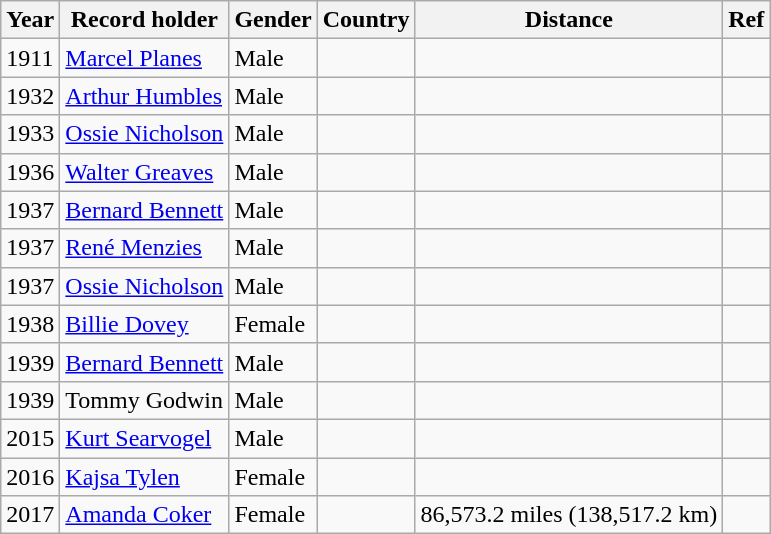<table class="wikitable">
<tr>
<th>Year</th>
<th>Record holder</th>
<th>Gender</th>
<th>Country</th>
<th>Distance</th>
<th>Ref</th>
</tr>
<tr>
<td>1911</td>
<td><a href='#'>Marcel Planes</a></td>
<td>Male</td>
<td></td>
<td></td>
<td></td>
</tr>
<tr>
<td>1932</td>
<td><a href='#'>Arthur Humbles</a></td>
<td>Male</td>
<td></td>
<td></td>
<td></td>
</tr>
<tr>
<td>1933</td>
<td><a href='#'>Ossie Nicholson</a></td>
<td>Male</td>
<td></td>
<td></td>
<td></td>
</tr>
<tr>
<td>1936</td>
<td><a href='#'>Walter Greaves</a></td>
<td>Male</td>
<td></td>
<td></td>
<td></td>
</tr>
<tr>
<td>1937</td>
<td><a href='#'>Bernard Bennett</a></td>
<td>Male</td>
<td></td>
<td></td>
<td></td>
</tr>
<tr>
<td>1937</td>
<td><a href='#'>René Menzies</a></td>
<td>Male</td>
<td></td>
<td></td>
<td></td>
</tr>
<tr>
<td>1937</td>
<td><a href='#'>Ossie Nicholson</a></td>
<td>Male</td>
<td></td>
<td></td>
<td></td>
</tr>
<tr>
<td>1938</td>
<td><a href='#'>Billie Dovey</a></td>
<td>Female</td>
<td></td>
<td></td>
<td></td>
</tr>
<tr>
<td>1939</td>
<td><a href='#'>Bernard Bennett</a></td>
<td>Male</td>
<td></td>
<td></td>
<td></td>
</tr>
<tr>
<td>1939</td>
<td>Tommy Godwin</td>
<td>Male</td>
<td></td>
<td></td>
<td></td>
</tr>
<tr>
<td>2015</td>
<td><a href='#'>Kurt Searvogel</a></td>
<td>Male</td>
<td></td>
<td></td>
<td></td>
</tr>
<tr>
<td>2016</td>
<td><a href='#'>Kajsa Tylen</a></td>
<td>Female</td>
<td></td>
<td></td>
<td></td>
</tr>
<tr>
<td>2017</td>
<td><a href='#'>Amanda Coker</a></td>
<td>Female</td>
<td></td>
<td>86,573.2 miles (138,517.2 km)</td>
<td></td>
</tr>
</table>
